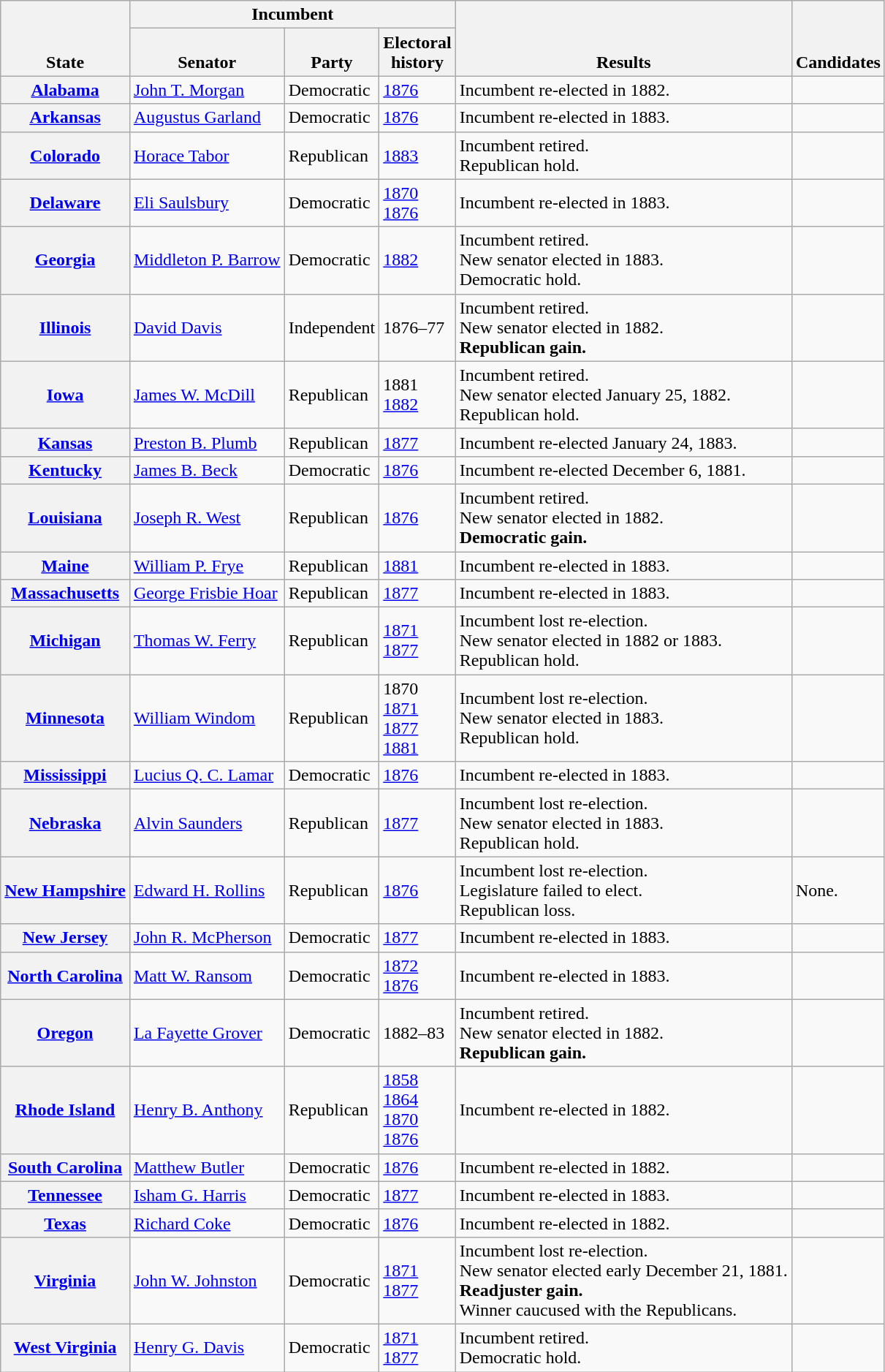<table class=wikitable>
<tr valign=bottom>
<th rowspan=2>State</th>
<th colspan=3>Incumbent</th>
<th rowspan=2>Results</th>
<th rowspan=2>Candidates</th>
</tr>
<tr valign=bottom>
<th>Senator</th>
<th>Party</th>
<th>Electoral<br>history</th>
</tr>
<tr>
<th><a href='#'>Alabama</a></th>
<td><a href='#'>John T. Morgan</a></td>
<td>Democratic</td>
<td><a href='#'>1876</a></td>
<td>Incumbent re-elected in 1882.</td>
<td nowrap></td>
</tr>
<tr>
<th><a href='#'>Arkansas</a></th>
<td><a href='#'>Augustus Garland</a></td>
<td>Democratic</td>
<td><a href='#'>1876</a></td>
<td>Incumbent re-elected in 1883.</td>
<td nowrap></td>
</tr>
<tr>
<th><a href='#'>Colorado</a></th>
<td><a href='#'>Horace Tabor</a></td>
<td>Republican</td>
<td><a href='#'>1883 </a></td>
<td>Incumbent retired.<br>Republican hold.</td>
<td nowrap></td>
</tr>
<tr>
<th><a href='#'>Delaware</a></th>
<td><a href='#'>Eli Saulsbury</a></td>
<td>Democratic</td>
<td><a href='#'>1870</a><br><a href='#'>1876</a></td>
<td>Incumbent re-elected in 1883.</td>
<td nowrap></td>
</tr>
<tr>
<th><a href='#'>Georgia</a></th>
<td><a href='#'>Middleton P. Barrow</a></td>
<td>Democratic</td>
<td><a href='#'>1882 </a></td>
<td>Incumbent retired.<br>New senator elected in 1883.<br>Democratic hold.</td>
<td nowrap></td>
</tr>
<tr>
<th><a href='#'>Illinois</a></th>
<td><a href='#'>David Davis</a></td>
<td>Independent</td>
<td>1876–77</td>
<td>Incumbent retired.<br>New senator elected in 1882.<br><strong>Republican gain.</strong></td>
<td nowrap></td>
</tr>
<tr>
<th><a href='#'>Iowa</a></th>
<td><a href='#'>James W. McDill</a></td>
<td>Republican</td>
<td>1881 <br><a href='#'>1882 </a></td>
<td>Incumbent retired.<br>New senator elected January 25, 1882.<br>Republican hold.</td>
<td nowrap></td>
</tr>
<tr>
<th><a href='#'>Kansas</a></th>
<td><a href='#'>Preston B. Plumb</a></td>
<td>Republican</td>
<td><a href='#'>1877</a></td>
<td>Incumbent re-elected January 24, 1883.</td>
<td nowrap></td>
</tr>
<tr>
<th><a href='#'>Kentucky</a></th>
<td><a href='#'>James B. Beck</a></td>
<td>Democratic</td>
<td><a href='#'>1876</a></td>
<td>Incumbent re-elected December 6, 1881.</td>
<td nowrap></td>
</tr>
<tr>
<th><a href='#'>Louisiana</a></th>
<td><a href='#'>Joseph R. West</a></td>
<td>Republican</td>
<td><a href='#'>1876</a></td>
<td>Incumbent retired.<br>New senator elected in 1882.<br><strong>Democratic gain.</strong></td>
<td nowrap></td>
</tr>
<tr>
<th><a href='#'>Maine</a></th>
<td><a href='#'>William P. Frye</a></td>
<td>Republican</td>
<td><a href='#'>1881 </a></td>
<td>Incumbent re-elected in 1883.</td>
<td nowrap></td>
</tr>
<tr>
<th><a href='#'>Massachusetts</a></th>
<td><a href='#'>George Frisbie Hoar</a></td>
<td>Republican</td>
<td><a href='#'>1877</a></td>
<td>Incumbent re-elected in 1883.</td>
<td nowrap></td>
</tr>
<tr>
<th><a href='#'>Michigan</a></th>
<td><a href='#'>Thomas W. Ferry</a></td>
<td>Republican</td>
<td><a href='#'>1871</a><br><a href='#'>1877</a></td>
<td>Incumbent lost re-election.<br>New senator elected in 1882 or 1883.<br>Republican hold.</td>
<td nowrap></td>
</tr>
<tr>
<th><a href='#'>Minnesota</a></th>
<td><a href='#'>William Windom</a></td>
<td>Republican</td>
<td>1870 <br><a href='#'>1871</a><br><a href='#'>1877</a><br><a href='#'>1881 </a></td>
<td>Incumbent lost re-election.<br>New senator elected in 1883.<br>Republican hold.</td>
<td nowrap></td>
</tr>
<tr>
<th><a href='#'>Mississippi</a></th>
<td><a href='#'>Lucius Q. C. Lamar</a></td>
<td>Democratic</td>
<td><a href='#'>1876</a></td>
<td>Incumbent re-elected in 1883.</td>
<td nowrap></td>
</tr>
<tr>
<th><a href='#'>Nebraska</a></th>
<td><a href='#'>Alvin Saunders</a></td>
<td>Republican</td>
<td><a href='#'>1877</a></td>
<td>Incumbent lost re-election.<br>New senator elected in 1883.<br>Republican hold.</td>
<td nowrap></td>
</tr>
<tr>
<th><a href='#'>New Hampshire</a></th>
<td><a href='#'>Edward H. Rollins</a></td>
<td>Republican</td>
<td><a href='#'>1876</a></td>
<td>Incumbent lost re-election.<br>Legislature failed to elect.<br>Republican loss.</td>
<td>None.</td>
</tr>
<tr>
<th><a href='#'>New Jersey</a></th>
<td><a href='#'>John R. McPherson</a></td>
<td>Democratic</td>
<td><a href='#'>1877</a></td>
<td>Incumbent re-elected in 1883.</td>
<td nowrap></td>
</tr>
<tr>
<th><a href='#'>North Carolina</a></th>
<td><a href='#'>Matt W. Ransom</a></td>
<td>Democratic</td>
<td><a href='#'>1872 </a><br><a href='#'>1876</a></td>
<td>Incumbent re-elected in 1883.</td>
<td nowrap></td>
</tr>
<tr>
<th><a href='#'>Oregon</a></th>
<td><a href='#'>La Fayette Grover</a></td>
<td>Democratic</td>
<td>1882–83</td>
<td>Incumbent retired.<br>New senator elected in 1882.<br><strong>Republican gain.</strong></td>
<td nowrap></td>
</tr>
<tr>
<th><a href='#'>Rhode Island</a></th>
<td><a href='#'>Henry B. Anthony</a></td>
<td>Republican</td>
<td><a href='#'>1858</a><br><a href='#'>1864</a><br><a href='#'>1870</a><br><a href='#'>1876</a></td>
<td>Incumbent re-elected in 1882.</td>
<td nowrap></td>
</tr>
<tr>
<th><a href='#'>South Carolina</a></th>
<td><a href='#'>Matthew Butler</a></td>
<td>Democratic</td>
<td><a href='#'>1876</a></td>
<td>Incumbent re-elected in 1882.</td>
<td nowrap></td>
</tr>
<tr>
<th><a href='#'>Tennessee</a></th>
<td><a href='#'>Isham G. Harris</a></td>
<td>Democratic</td>
<td><a href='#'>1877</a></td>
<td>Incumbent re-elected in 1883.</td>
<td nowrap></td>
</tr>
<tr>
<th><a href='#'>Texas</a></th>
<td><a href='#'>Richard Coke</a></td>
<td>Democratic</td>
<td><a href='#'>1876</a></td>
<td>Incumbent re-elected in 1882.</td>
<td nowrap></td>
</tr>
<tr>
<th><a href='#'>Virginia</a></th>
<td><a href='#'>John W. Johnston</a></td>
<td>Democratic</td>
<td><a href='#'>1871</a><br><a href='#'>1877</a></td>
<td><span>Incumbent lost re-election.<br>New senator elected early December 21, 1881.<br><strong>Readjuster gain.</strong><br>Winner caucused with the Republicans.</span></td>
<td nowrap></td>
</tr>
<tr>
<th><a href='#'>West Virginia</a></th>
<td><a href='#'>Henry G. Davis</a></td>
<td>Democratic</td>
<td><a href='#'>1871</a><br><a href='#'>1877</a></td>
<td>Incumbent retired.<br>Democratic hold.</td>
<td nowrap></td>
</tr>
</table>
